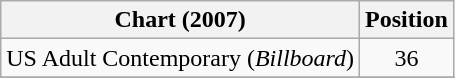<table class="wikitable">
<tr>
<th>Chart (2007)</th>
<th>Position</th>
</tr>
<tr>
<td>US Adult Contemporary (<em>Billboard</em>)</td>
<td style="text-align:center;">36</td>
</tr>
<tr>
</tr>
</table>
